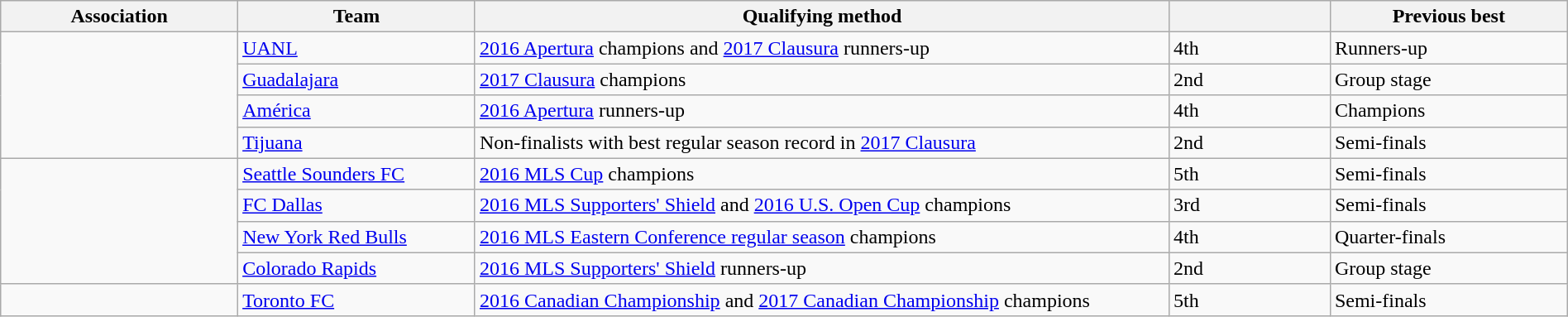<table class="wikitable" style="table-layout:fixed;width:100%;">
<tr>
<th width=15%>Association</th>
<th width=15%>Team</th>
<th width=45%>Qualifying method</th>
<th width=10%> </th>
<th width=15%>Previous best </th>
</tr>
<tr>
<td rowspan=4> </td>
<td><a href='#'>UANL</a></td>
<td><a href='#'>2016 Apertura</a> champions and <a href='#'>2017 Clausura</a> runners-up</td>
<td>4th </td>
<td>Runners-up </td>
</tr>
<tr>
<td><a href='#'>Guadalajara</a></td>
<td><a href='#'>2017 Clausura</a> champions</td>
<td>2nd </td>
<td>Group stage </td>
</tr>
<tr>
<td><a href='#'>América</a></td>
<td><a href='#'>2016 Apertura</a> runners-up</td>
<td>4th </td>
<td>Champions </td>
</tr>
<tr>
<td><a href='#'>Tijuana</a></td>
<td>Non-finalists with best regular season record in <a href='#'>2017 Clausura</a></td>
<td>2nd </td>
<td>Semi-finals </td>
</tr>
<tr>
<td rowspan=4> </td>
<td><a href='#'>Seattle Sounders FC</a></td>
<td><a href='#'>2016 MLS Cup</a> champions</td>
<td>5th </td>
<td>Semi-finals </td>
</tr>
<tr>
<td><a href='#'>FC Dallas</a></td>
<td><a href='#'>2016 MLS Supporters' Shield</a> and <a href='#'>2016 U.S. Open Cup</a> champions</td>
<td>3rd </td>
<td>Semi-finals </td>
</tr>
<tr>
<td><a href='#'>New York Red Bulls</a></td>
<td><a href='#'>2016 MLS Eastern Conference regular season</a> champions</td>
<td>4th </td>
<td>Quarter-finals </td>
</tr>
<tr>
<td><a href='#'>Colorado Rapids</a></td>
<td><a href='#'>2016 MLS Supporters' Shield</a> runners-up</td>
<td>2nd </td>
<td>Group stage </td>
</tr>
<tr>
<td> </td>
<td><a href='#'>Toronto FC</a></td>
<td><a href='#'>2016 Canadian Championship</a> and <a href='#'>2017 Canadian Championship</a> champions</td>
<td>5th </td>
<td>Semi-finals </td>
</tr>
</table>
